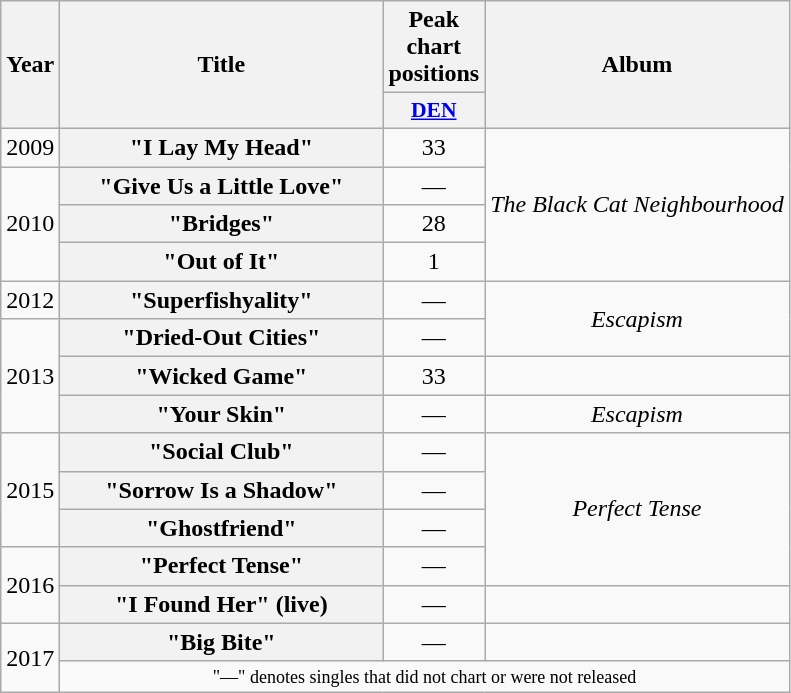<table class="wikitable plainrowheaders" style="text-align:center;">
<tr>
<th scope="col" rowspan="2">Year</th>
<th scope="colw" rowspan="2" style="width:13em;">Title</th>
<th scope="col">Peak chart positions</th>
<th scope="col" rowspan="2">Album</th>
</tr>
<tr>
<th scope="col" style="width:3em;font-size:90%;"><a href='#'>DEN</a><br></th>
</tr>
<tr>
<td>2009</td>
<th scope="row">"I Lay My Head"</th>
<td>33</td>
<td rowspan="4"><em>The Black Cat Neighbourhood</em></td>
</tr>
<tr>
<td rowspan="3">2010</td>
<th scope="row">"Give Us a Little Love"</th>
<td>—</td>
</tr>
<tr>
<th scope="row">"Bridges"</th>
<td>28</td>
</tr>
<tr>
<th scope="row">"Out of It"</th>
<td>1</td>
</tr>
<tr>
<td>2012</td>
<th scope="row">"Superfishyality"</th>
<td>—</td>
<td rowspan="2"><em>Escapism</em></td>
</tr>
<tr>
<td rowspan=3>2013</td>
<th scope="row">"Dried-Out Cities"</th>
<td>—</td>
</tr>
<tr>
<th scope="row">"Wicked Game"</th>
<td>33</td>
<td></td>
</tr>
<tr>
<th scope="row">"Your Skin"</th>
<td>—</td>
<td><em>Escapism</em></td>
</tr>
<tr>
<td rowspan="3">2015</td>
<th scope="row">"Social Club"</th>
<td>—</td>
<td rowspan="4"><em>Perfect Tense</em></td>
</tr>
<tr>
<th scope="row">"Sorrow Is a Shadow"</th>
<td>—</td>
</tr>
<tr>
<th scope="row">"Ghostfriend"</th>
<td>—</td>
</tr>
<tr>
<td rowspan="2">2016</td>
<th scope="row">"Perfect Tense"</th>
<td>—</td>
</tr>
<tr>
<th scope="row">"I Found Her" (live)</th>
<td>—</td>
<td></td>
</tr>
<tr>
<td rowspan="2">2017</td>
<th scope="row">"Big Bite"</th>
<td>—</td>
<td></td>
</tr>
<tr>
<td colspan="14" style="font-size:9pt">"—" denotes singles that did not chart or were not released</td>
</tr>
</table>
